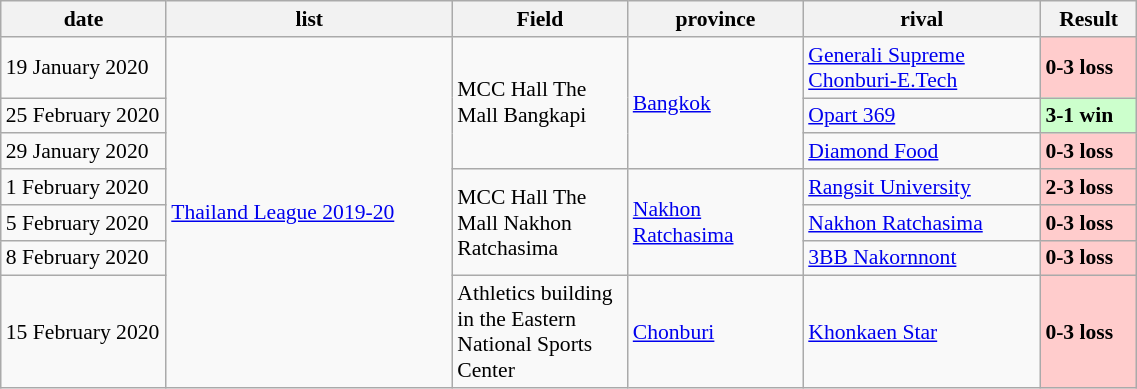<table class="wikitable" style="font-size:90%; width:60%;">
<tr>
<th style="width:10em">date</th>
<th style="width:20em">list</th>
<th style="width:10em">Field</th>
<th style="width:10em">province</th>
<th style="width:15em">rival</th>
<th style="width:5em">Result</th>
</tr>
<tr>
<td>19 January 2020</td>
<td rowspan="7"><a href='#'>Thailand League 2019-20</a></td>
<td rowspan="3"> MCC Hall The Mall Bangkapi</td>
<td rowspan="3"><a href='#'>Bangkok</a></td>
<td><a href='#'>Generali Supreme Chonburi-E.Tech</a></td>
<td width="10px" bgcolor="#ffcccc"><strong>0-3 loss</strong></td>
</tr>
<tr>
<td>25 February 2020</td>
<td><a href='#'>Opart 369</a></td>
<td width="10px" bgcolor="#ccffcc"><strong>3-1 win</strong></td>
</tr>
<tr>
<td>29 January 2020</td>
<td><a href='#'>Diamond Food</a></td>
<td width="10px" bgcolor="#ffcccc"><strong>0-3 loss</strong></td>
</tr>
<tr>
<td>1 February 2020</td>
<td rowspan="3"> MCC Hall The Mall Nakhon Ratchasima</td>
<td rowspan="3"><a href='#'>Nakhon Ratchasima</a></td>
<td><a href='#'>Rangsit University</a></td>
<td width="10px" bgcolor="#ffcccc"><strong>2-3 loss</strong></td>
</tr>
<tr>
<td>5 February 2020</td>
<td><a href='#'>Nakhon Ratchasima</a></td>
<td width="10px" bgcolor="#ffcccc"><strong>0-3 loss</strong></td>
</tr>
<tr>
<td>8 February 2020</td>
<td><a href='#'>3BB Nakornnont</a></td>
<td width="10px" bgcolor="#ffcccc"><strong>0-3 loss</strong></td>
</tr>
<tr>
<td>15 February 2020</td>
<td> Athletics building in the Eastern National Sports Center</td>
<td><a href='#'>Chonburi</a></td>
<td><a href='#'>Khonkaen Star</a></td>
<td width="10px" bgcolor="#ffcccc"><strong>0-3 loss</strong></td>
</tr>
</table>
